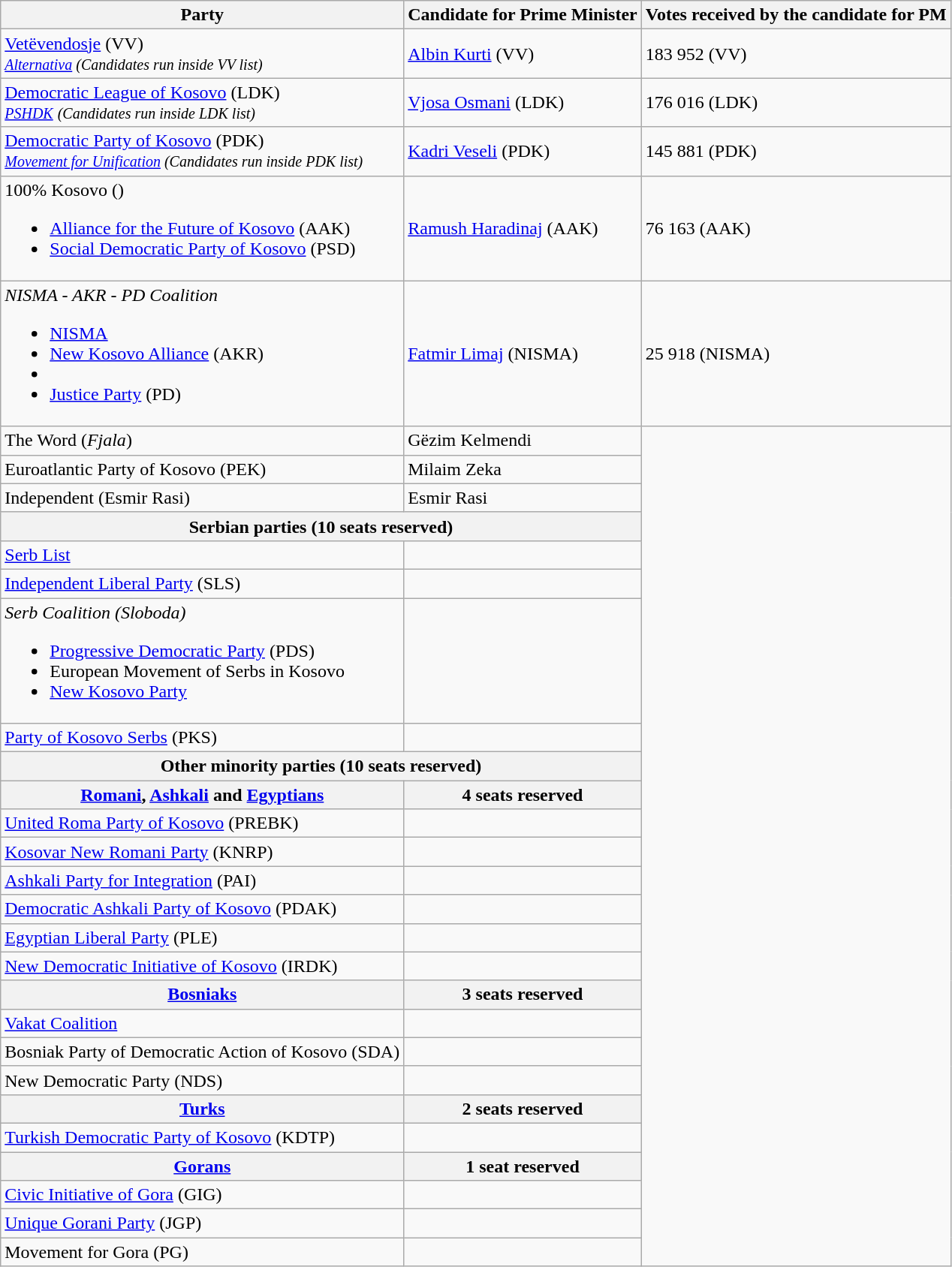<table class="wikitable">
<tr>
<th>Party</th>
<th>Candidate for Prime Minister</th>
<th>Votes received by the candidate for PM</th>
</tr>
<tr>
<td><a href='#'>Vetëvendosje</a> (VV)<br><em><small><a href='#'>Alternativa</a> (Candidates run inside VV list)</small></em></td>
<td><a href='#'>Albin Kurti</a> (VV)</td>
<td>183 952  (VV)</td>
</tr>
<tr>
<td><a href='#'>Democratic League of Kosovo</a> (LDK)<br><a href='#'><small><em>PSHDK</em></small></a> <em><small>(Candidates run inside LDK list)</small></em></td>
<td><a href='#'>Vjosa Osmani</a> (LDK)</td>
<td>176 016  (LDK)</td>
</tr>
<tr>
<td><a href='#'>Democratic Party of Kosovo</a> (PDK)<br><em><small><a href='#'>Movement for Unification</a> (Candidates run inside PDK list)</small></em></td>
<td><a href='#'>Kadri Veseli</a> (PDK)</td>
<td>145 881  (PDK)</td>
</tr>
<tr>
<td>100% Kosovo ()<br><ul><li><a href='#'>Alliance for the Future of Kosovo</a> (AAK)</li><li><a href='#'>Social Democratic Party of Kosovo</a> (PSD)</li></ul></td>
<td><a href='#'>Ramush Haradinaj</a> (AAK)</td>
<td>76 163 (AAK)</td>
</tr>
<tr>
<td><em>NISMA - AKR - PD Coalition</em><br><ul><li><a href='#'>NISMA</a></li><li><a href='#'>New Kosovo Alliance</a>  (AKR)</li><li></li><li><a href='#'>Justice Party</a> (PD)</li></ul></td>
<td><a href='#'>Fatmir Limaj</a> (NISMA)</td>
<td>25 918 (NISMA)</td>
</tr>
<tr>
<td>The Word (<em>Fjala</em>)</td>
<td>Gëzim Kelmendi</td>
</tr>
<tr>
<td>Euroatlantic Party of Kosovo (PEK)</td>
<td>Milaim Zeka</td>
</tr>
<tr>
<td>Independent (Esmir Rasi)</td>
<td>Esmir Rasi</td>
</tr>
<tr>
<th colspan="2">Serbian parties (10 seats reserved)</th>
</tr>
<tr>
<td><a href='#'>Serb List</a></td>
<td></td>
</tr>
<tr>
<td><a href='#'>Independent Liberal Party</a> (SLS)</td>
<td></td>
</tr>
<tr>
<td><em>Serb Coalition (Sloboda)</em><br><ul><li><a href='#'>Progressive Democratic Party</a> (PDS)</li><li>European Movement of Serbs in Kosovo</li><li><a href='#'>New Kosovo Party</a></li></ul></td>
<td></td>
</tr>
<tr>
<td><a href='#'>Party of Kosovo Serbs</a> (PKS)</td>
<td></td>
</tr>
<tr>
<th colspan="2">Other minority parties (10 seats reserved)</th>
</tr>
<tr>
<th><a href='#'>Romani</a>, <a href='#'>Ashkali</a> and <a href='#'>Egyptians</a></th>
<th>4 seats reserved</th>
</tr>
<tr>
<td><a href='#'>United Roma Party of Kosovo</a> (PREBK)</td>
<td></td>
</tr>
<tr>
<td><a href='#'>Kosovar New Romani Party</a> (KNRP)</td>
<td></td>
</tr>
<tr>
<td><a href='#'>Ashkali Party for Integration</a> (PAI)</td>
<td></td>
</tr>
<tr>
<td><a href='#'>Democratic Ashkali Party of Kosovo</a> (PDAK)</td>
<td></td>
</tr>
<tr>
<td><a href='#'>Egyptian Liberal Party</a> (PLE)</td>
<td></td>
</tr>
<tr>
<td><a href='#'>New Democratic Initiative of Kosovo</a> (IRDK)</td>
<td></td>
</tr>
<tr>
<th><a href='#'>Bosniaks</a></th>
<th>3 seats reserved</th>
</tr>
<tr>
<td><a href='#'>Vakat Coalition</a></td>
<td></td>
</tr>
<tr>
<td>Bosniak Party of Democratic Action of Kosovo (SDA)</td>
<td></td>
</tr>
<tr>
<td>New Democratic Party (NDS)</td>
<td></td>
</tr>
<tr>
<th><a href='#'>Turks</a></th>
<th>2 seats reserved</th>
</tr>
<tr>
<td><a href='#'>Turkish Democratic Party of Kosovo</a> (KDTP)</td>
<td></td>
</tr>
<tr>
<th><a href='#'>Gorans</a></th>
<th>1 seat reserved</th>
</tr>
<tr>
<td><a href='#'>Civic Initiative of Gora</a> (GIG)</td>
<td></td>
</tr>
<tr>
<td><a href='#'>Unique Gorani Party</a> (JGP)</td>
<td></td>
</tr>
<tr>
<td>Movement for Gora (PG)</td>
<td></td>
</tr>
</table>
